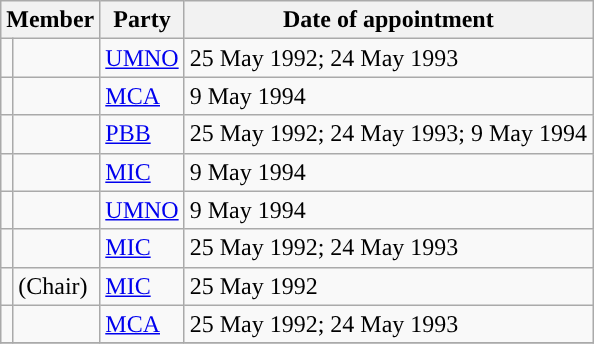<table class="sortable wikitable">
<tr>
<th colspan="2" valign="top">Member</th>
<th valign="top">Party</th>
<th valign="top">Date of appointment</th>
</tr>
<tr>
<td></td>
<td></td>
<td><a href='#'>UMNO</a></td>
<td>25 May 1992; 24 May 1993</td>
</tr>
<tr>
<td></td>
<td></td>
<td><a href='#'>MCA</a></td>
<td>9 May 1994</td>
</tr>
<tr>
<td></td>
<td></td>
<td><a href='#'>PBB</a></td>
<td>25 May 1992; 24 May 1993; 9 May 1994</td>
</tr>
<tr>
<td></td>
<td></td>
<td><a href='#'>MIC</a></td>
<td>9 May 1994</td>
</tr>
<tr>
<td></td>
<td></td>
<td><a href='#'>UMNO</a></td>
<td>9 May 1994</td>
</tr>
<tr>
<td></td>
<td></td>
<td><a href='#'>MIC</a></td>
<td>25 May 1992; 24 May 1993</td>
</tr>
<tr>
<td></td>
<td> (Chair)</td>
<td><a href='#'>MIC</a></td>
<td>25 May 1992</td>
</tr>
<tr>
<td></td>
<td></td>
<td><a href='#'>MCA</a></td>
<td>25 May 1992; 24 May 1993</td>
</tr>
<tr>
</tr>
</table>
